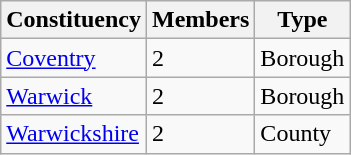<table class="wikitable sortable">
<tr>
<th>Constituency</th>
<th>Members</th>
<th>Type</th>
</tr>
<tr>
<td><a href='#'>Coventry</a></td>
<td>2</td>
<td>Borough</td>
</tr>
<tr>
<td><a href='#'>Warwick</a></td>
<td>2</td>
<td>Borough</td>
</tr>
<tr>
<td><a href='#'>Warwickshire</a></td>
<td>2</td>
<td>County</td>
</tr>
</table>
